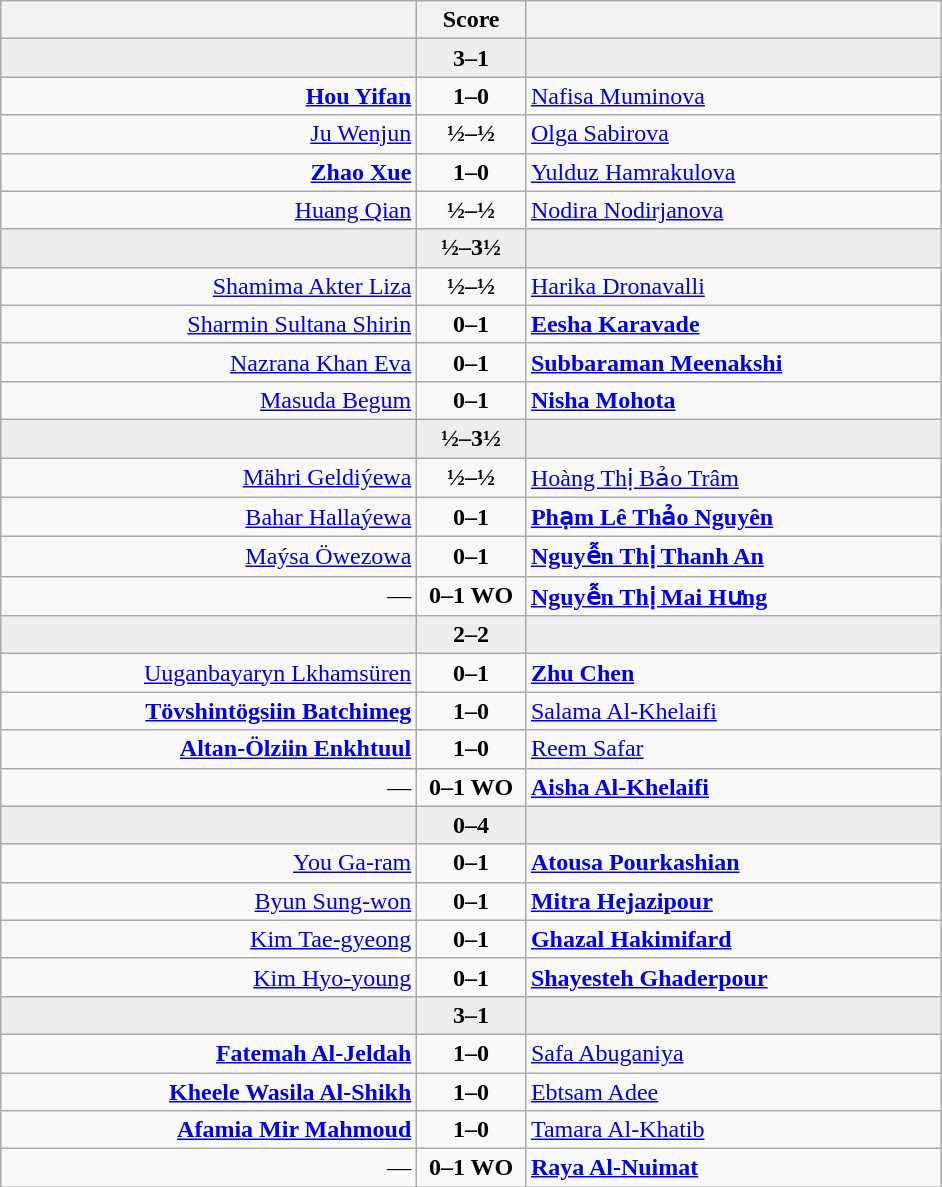<table class="wikitable" style="text-align: center;">
<tr>
<th align="right" width="270"></th>
<th width="65">Score</th>
<th align="left" width="270"></th>
</tr>
<tr style="background:#eeeeee;">
<td align=right><strong></strong></td>
<td align=center><strong>3–1</strong></td>
<td align=left></td>
</tr>
<tr>
<td align=right><strong><a href='#'>Hou Yifan</a></strong></td>
<td align=center><strong>1–0</strong></td>
<td align=left><a href='#'>Nafisa Muminova</a></td>
</tr>
<tr>
<td align=right><a href='#'>Ju Wenjun</a></td>
<td align=center><strong>½–½</strong></td>
<td align=left><a href='#'>Olga Sabirova</a></td>
</tr>
<tr>
<td align=right><strong><a href='#'>Zhao Xue</a></strong></td>
<td align=center><strong>1–0</strong></td>
<td align=left><a href='#'>Yulduz Hamrakulova</a></td>
</tr>
<tr>
<td align=right><a href='#'>Huang Qian</a></td>
<td align=center><strong>½–½</strong></td>
<td align=left><a href='#'>Nodira Nodirjanova</a></td>
</tr>
<tr style="background:#eeeeee;">
<td align=right></td>
<td align=center><strong>½–3½</strong></td>
<td align=left><strong></strong></td>
</tr>
<tr>
<td align=right><a href='#'>Shamima Akter Liza</a></td>
<td align=center><strong>½–½</strong></td>
<td align=left><a href='#'>Harika Dronavalli</a></td>
</tr>
<tr>
<td align=right><a href='#'>Sharmin Sultana Shirin</a></td>
<td align=center><strong>0–1</strong></td>
<td align=left><strong><a href='#'>Eesha Karavade</a></strong></td>
</tr>
<tr>
<td align=right><a href='#'>Nazrana Khan Eva</a></td>
<td align=center><strong>0–1</strong></td>
<td align=left><strong><a href='#'>Subbaraman Meenakshi</a></strong></td>
</tr>
<tr>
<td align=right><a href='#'>Masuda Begum</a></td>
<td align=center><strong>0–1</strong></td>
<td align=left><strong><a href='#'>Nisha Mohota</a></strong></td>
</tr>
<tr style="background:#eeeeee;">
<td align=right></td>
<td align=center><strong>½–3½</strong></td>
<td align=left><strong></strong></td>
</tr>
<tr>
<td align=right><a href='#'>Mähri Geldiýewa</a></td>
<td align=center><strong>½–½</strong></td>
<td align=left><a href='#'>Hoàng Thị Bảo Trâm</a></td>
</tr>
<tr>
<td align=right><a href='#'>Bahar Hallaýewa</a></td>
<td align=center><strong>0–1</strong></td>
<td align=left><strong><a href='#'>Phạm Lê Thảo Nguyên</a></strong></td>
</tr>
<tr>
<td align=right><a href='#'>Maýsa Öwezowa</a></td>
<td align=center><strong>0–1</strong></td>
<td align=left><strong><a href='#'>Nguyễn Thị Thanh An</a></strong></td>
</tr>
<tr>
<td align=right>—</td>
<td align=center><strong>0–1 WO</strong></td>
<td align=left><strong><a href='#'>Nguyễn Thị Mai Hưng</a></strong></td>
</tr>
<tr style="background:#eeeeee;">
<td align=right></td>
<td align=center><strong>2–2</strong></td>
<td align=left></td>
</tr>
<tr>
<td align=right><a href='#'>Uuganbayaryn Lkhamsüren</a></td>
<td align=center><strong>0–1</strong></td>
<td align=left><strong><a href='#'>Zhu Chen</a></strong></td>
</tr>
<tr>
<td align=right><strong><a href='#'>Tövshintögsiin Batchimeg</a></strong></td>
<td align=center><strong>1–0</strong></td>
<td align=left><a href='#'>Salama Al-Khelaifi</a></td>
</tr>
<tr>
<td align=right><strong><a href='#'>Altan-Ölziin Enkhtuul</a></strong></td>
<td align=center><strong>1–0</strong></td>
<td align=left><a href='#'>Reem Safar</a></td>
</tr>
<tr>
<td align=right>—</td>
<td align=center><strong>0–1 WO</strong></td>
<td align=left><strong><a href='#'>Aisha Al-Khelaifi</a></strong></td>
</tr>
<tr style="background:#eeeeee;">
<td align=right></td>
<td align=center><strong>0–4</strong></td>
<td align=left><strong></strong></td>
</tr>
<tr>
<td align=right><a href='#'>You Ga-ram</a></td>
<td align=center><strong>0–1</strong></td>
<td align=left><strong><a href='#'>Atousa Pourkashian</a></strong></td>
</tr>
<tr>
<td align=right><a href='#'>Byun Sung-won</a></td>
<td align=center><strong>0–1</strong></td>
<td align=left><strong><a href='#'>Mitra Hejazipour</a></strong></td>
</tr>
<tr>
<td align=right><a href='#'>Kim Tae-gyeong</a></td>
<td align=center><strong>0–1</strong></td>
<td align=left><strong><a href='#'>Ghazal Hakimifard</a></strong></td>
</tr>
<tr>
<td align=right><a href='#'>Kim Hyo-young</a></td>
<td align=center><strong>0–1</strong></td>
<td align=left><strong><a href='#'>Shayesteh Ghaderpour</a></strong></td>
</tr>
<tr style="background:#eeeeee;">
<td align=right><strong></strong></td>
<td align=center><strong>3–1</strong></td>
<td align=left></td>
</tr>
<tr>
<td align=right><strong><a href='#'>Fatemah Al-Jeldah</a></strong></td>
<td align=center><strong>1–0</strong></td>
<td align=left><a href='#'>Safa Abuganiya</a></td>
</tr>
<tr>
<td align=right><strong><a href='#'>Kheele Wasila Al-Shikh</a></strong></td>
<td align=center><strong>1–0</strong></td>
<td align=left><a href='#'>Ebtsam Adee</a></td>
</tr>
<tr>
<td align=right><strong><a href='#'>Afamia Mir Mahmoud</a></strong></td>
<td align=center><strong>1–0</strong></td>
<td align=left><a href='#'>Tamara Al-Khatib</a></td>
</tr>
<tr>
<td align=right>—</td>
<td align=center><strong>0–1 WO</strong></td>
<td align=left><strong><a href='#'>Raya Al-Nuimat</a></strong></td>
</tr>
</table>
